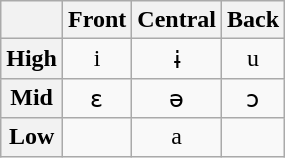<table class="wikitable">
<tr>
<th></th>
<th>Front</th>
<th>Central</th>
<th>Back</th>
</tr>
<tr align="center">
<th>High</th>
<td>i</td>
<td>ɨ</td>
<td>u</td>
</tr>
<tr align="center">
<th>Mid</th>
<td>ɛ</td>
<td>ə</td>
<td>ɔ</td>
</tr>
<tr align="center">
<th>Low</th>
<td></td>
<td>a</td>
<td></td>
</tr>
</table>
